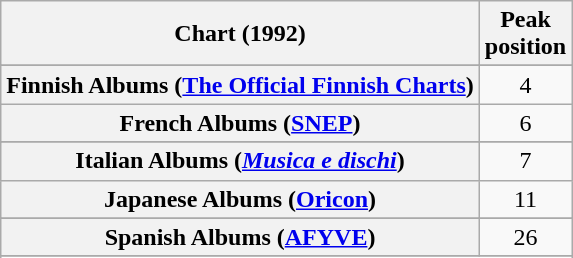<table class="wikitable sortable plainrowheaders">
<tr>
<th>Chart (1992)</th>
<th>Peak<br>position</th>
</tr>
<tr>
</tr>
<tr>
</tr>
<tr>
</tr>
<tr>
</tr>
<tr>
<th scope="row">Finnish Albums (<a href='#'>The Official Finnish Charts</a>)</th>
<td align="center">4</td>
</tr>
<tr>
<th scope="row">French Albums (<a href='#'>SNEP</a>)</th>
<td align="center">6</td>
</tr>
<tr>
</tr>
<tr>
</tr>
<tr>
<th scope="row">Italian Albums (<em><a href='#'>Musica e dischi</a></em>)</th>
<td style="text-align:center;">7</td>
</tr>
<tr>
<th scope="row">Japanese Albums (<a href='#'>Oricon</a>)</th>
<td align="center">11</td>
</tr>
<tr>
</tr>
<tr>
</tr>
<tr>
<th scope="row">Spanish Albums (<a href='#'>AFYVE</a>)</th>
<td align="center">26</td>
</tr>
<tr>
</tr>
<tr>
</tr>
<tr>
</tr>
<tr>
</tr>
</table>
